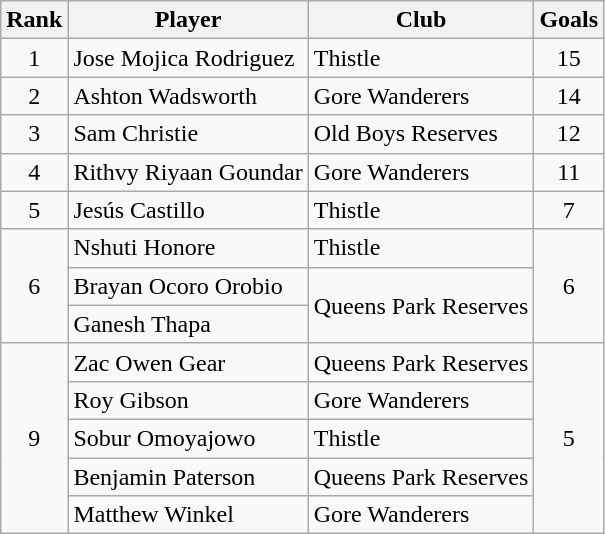<table class="wikitable" style="text-align:center">
<tr>
<th>Rank</th>
<th>Player</th>
<th>Club</th>
<th>Goals</th>
</tr>
<tr>
<td>1</td>
<td align=left>Jose Mojica Rodriguez</td>
<td align=left>Thistle</td>
<td>15</td>
</tr>
<tr>
<td>2</td>
<td align=left>Ashton Wadsworth</td>
<td align=left>Gore Wanderers</td>
<td>14</td>
</tr>
<tr>
<td>3</td>
<td align=left>Sam Christie</td>
<td align=left>Old Boys Reserves</td>
<td>12</td>
</tr>
<tr>
<td>4</td>
<td align=left>Rithvy Riyaan Goundar</td>
<td align=left>Gore Wanderers</td>
<td>11</td>
</tr>
<tr>
<td>5</td>
<td align=left>Jesús Castillo</td>
<td align=left>Thistle</td>
<td>7</td>
</tr>
<tr>
<td rowspan="3">6</td>
<td align=left>Nshuti Honore</td>
<td align=left>Thistle</td>
<td rowspan="3">6</td>
</tr>
<tr>
<td align=left>Brayan Ocoro Orobio</td>
<td align=left rowspan=2>Queens Park Reserves</td>
</tr>
<tr>
<td align=left>Ganesh Thapa</td>
</tr>
<tr>
<td rowspan="5">9</td>
<td align=left>Zac Owen Gear</td>
<td align=left>Queens Park Reserves</td>
<td rowspan="5">5</td>
</tr>
<tr>
<td align=left>Roy Gibson</td>
<td align=left>Gore Wanderers</td>
</tr>
<tr>
<td align=left>Sobur Omoyajowo</td>
<td align=left>Thistle</td>
</tr>
<tr>
<td align=left>Benjamin Paterson</td>
<td align=left>Queens Park Reserves</td>
</tr>
<tr>
<td align=left>Matthew Winkel</td>
<td align=left>Gore Wanderers</td>
</tr>
</table>
